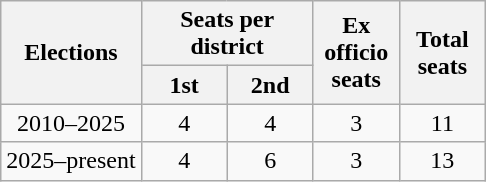<table class="wikitable">
<tr>
<th rowspan="2">Elections</th>
<th colspan="2">Seats per district</th>
<th rowspan="2" width="50px">Ex officio seats</th>
<th rowspan="2" width="50px">Total seats</th>
</tr>
<tr>
<th width="50px">1st</th>
<th width="50px">2nd</th>
</tr>
<tr align="center">
<td>2010–2025</td>
<td>4</td>
<td>4</td>
<td>3</td>
<td>11</td>
</tr>
<tr align="center">
<td>2025–present</td>
<td>4</td>
<td>6</td>
<td>3</td>
<td>13</td>
</tr>
</table>
